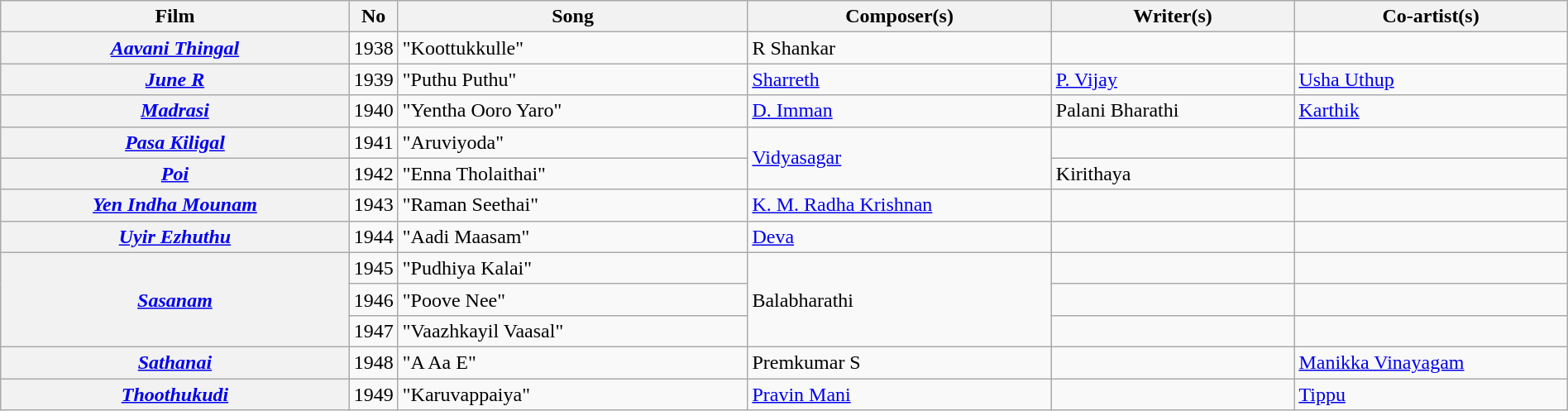<table class="wikitable plainrowheaders" width="100%" textcolor:#000;">
<tr>
<th scope="col" width=23%><strong>Film</strong></th>
<th><strong>No</strong></th>
<th scope="col" width=23%><strong>Song</strong></th>
<th scope="col" width=20%><strong>Composer(s)</strong></th>
<th scope="col" width=16%><strong>Writer(s)</strong></th>
<th scope="col" width=18%><strong>Co-artist(s)</strong></th>
</tr>
<tr>
<th><em><a href='#'>Aavani Thingal</a></em></th>
<td>1938</td>
<td>"Koottukkulle"</td>
<td>R Shankar</td>
<td></td>
<td></td>
</tr>
<tr>
<th><em><a href='#'>June R</a></em></th>
<td>1939</td>
<td>"Puthu Puthu"</td>
<td><a href='#'>Sharreth</a></td>
<td><a href='#'>P. Vijay</a></td>
<td><a href='#'>Usha Uthup</a></td>
</tr>
<tr>
<th><em><a href='#'>Madrasi</a></em></th>
<td>1940</td>
<td>"Yentha Ooro Yaro"</td>
<td><a href='#'>D. Imman</a></td>
<td>Palani Bharathi</td>
<td><a href='#'>Karthik</a></td>
</tr>
<tr>
<th><em><a href='#'>Pasa Kiligal</a></em></th>
<td>1941</td>
<td>"Aruviyoda"</td>
<td rowspan="2"><a href='#'>Vidyasagar</a></td>
<td></td>
<td></td>
</tr>
<tr>
<th><em><a href='#'>Poi</a></em></th>
<td>1942</td>
<td>"Enna Tholaithai"</td>
<td>Kirithaya</td>
<td></td>
</tr>
<tr>
<th><a href='#'><em>Yen Indha Mounam</em></a></th>
<td>1943</td>
<td>"Raman Seethai"</td>
<td><a href='#'>K. M. Radha Krishnan</a></td>
<td></td>
<td></td>
</tr>
<tr>
<th><a href='#'><em>Uyir Ezhuthu</em></a></th>
<td>1944</td>
<td>"Aadi Maasam"</td>
<td><a href='#'>Deva</a></td>
<td></td>
<td></td>
</tr>
<tr>
<th rowspan="3"><em><a href='#'>Sasanam</a></em></th>
<td>1945</td>
<td>"Pudhiya Kalai"</td>
<td rowspan="3">Balabharathi</td>
<td></td>
<td></td>
</tr>
<tr>
<td>1946</td>
<td>"Poove Nee"</td>
<td></td>
<td></td>
</tr>
<tr>
<td>1947</td>
<td>"Vaazhkayil Vaasal"</td>
<td></td>
<td></td>
</tr>
<tr>
<th><a href='#'><em>Sathanai</em></a></th>
<td>1948</td>
<td>"A Aa E"</td>
<td>Premkumar S</td>
<td></td>
<td><a href='#'>Manikka Vinayagam</a></td>
</tr>
<tr>
<th><em><a href='#'>Thoothukudi</a></em></th>
<td>1949</td>
<td>"Karuvappaiya"</td>
<td><a href='#'>Pravin Mani</a></td>
<td></td>
<td><a href='#'>Tippu</a></td>
</tr>
</table>
